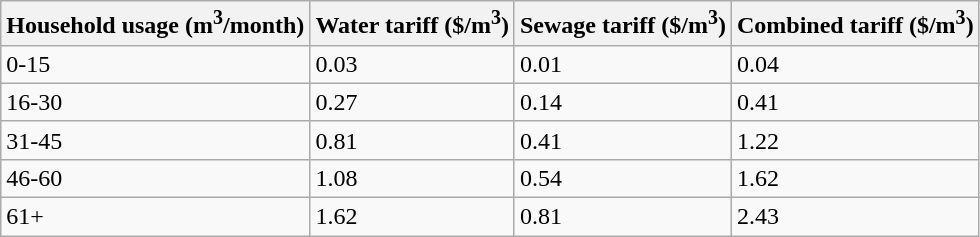<table class="wikitable">
<tr>
<th>Household usage (m<sup>3</sup>/month)</th>
<th>Water tariff ($/m<sup>3</sup>)</th>
<th>Sewage tariff ($/m<sup>3</sup>)</th>
<th>Combined tariff ($/m<sup>3</sup>)</th>
</tr>
<tr>
<td>0-15</td>
<td>0.03</td>
<td>0.01</td>
<td>0.04</td>
</tr>
<tr>
<td>16-30</td>
<td>0.27</td>
<td>0.14</td>
<td>0.41</td>
</tr>
<tr>
<td>31-45</td>
<td>0.81</td>
<td>0.41</td>
<td>1.22</td>
</tr>
<tr>
<td>46-60</td>
<td>1.08</td>
<td>0.54</td>
<td>1.62</td>
</tr>
<tr>
<td>61+</td>
<td>1.62</td>
<td>0.81</td>
<td>2.43</td>
</tr>
</table>
